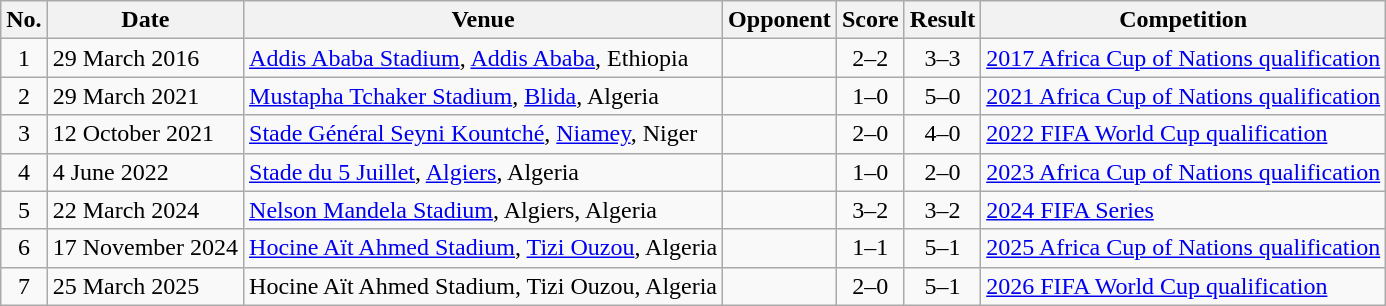<table class="wikitable sortable">
<tr>
<th scope="col">No.</th>
<th scope="col">Date</th>
<th scope="col">Venue</th>
<th scope="col">Opponent</th>
<th scope="col">Score</th>
<th scope="col">Result</th>
<th scope="col">Competition</th>
</tr>
<tr>
<td align="center">1</td>
<td>29 March 2016</td>
<td><a href='#'>Addis Ababa Stadium</a>, <a href='#'>Addis Ababa</a>, Ethiopia</td>
<td></td>
<td align="center">2–2</td>
<td align="center">3–3</td>
<td><a href='#'>2017 Africa Cup of Nations qualification</a></td>
</tr>
<tr>
<td align="center">2</td>
<td>29 March 2021</td>
<td><a href='#'>Mustapha Tchaker Stadium</a>, <a href='#'>Blida</a>, Algeria</td>
<td></td>
<td align="center">1–0</td>
<td align="center">5–0</td>
<td><a href='#'>2021 Africa Cup of Nations qualification</a></td>
</tr>
<tr>
<td align="center">3</td>
<td>12 October 2021</td>
<td><a href='#'>Stade Général Seyni Kountché</a>, <a href='#'>Niamey</a>, Niger</td>
<td></td>
<td align="center">2–0</td>
<td align="center">4–0</td>
<td><a href='#'>2022 FIFA World Cup qualification</a></td>
</tr>
<tr>
<td align="center">4</td>
<td>4 June 2022</td>
<td><a href='#'>Stade du 5 Juillet</a>, <a href='#'>Algiers</a>, Algeria</td>
<td></td>
<td align="center">1–0</td>
<td align="center">2–0</td>
<td><a href='#'>2023 Africa Cup of Nations qualification</a></td>
</tr>
<tr>
<td align="center">5</td>
<td>22 March 2024</td>
<td><a href='#'>Nelson Mandela Stadium</a>, Algiers, Algeria</td>
<td></td>
<td align="center">3–2</td>
<td align="center">3–2</td>
<td><a href='#'>2024 FIFA Series</a></td>
</tr>
<tr>
<td align="center">6</td>
<td>17 November 2024</td>
<td><a href='#'>Hocine Aït Ahmed Stadium</a>, <a href='#'>Tizi Ouzou</a>, Algeria</td>
<td></td>
<td align="center">1–1</td>
<td align="center">5–1</td>
<td><a href='#'>2025 Africa Cup of Nations qualification</a></td>
</tr>
<tr>
<td align="center">7</td>
<td>25 March 2025</td>
<td>Hocine Aït Ahmed Stadium, Tizi Ouzou, Algeria</td>
<td></td>
<td align="center">2–0</td>
<td align="center">5–1</td>
<td><a href='#'>2026 FIFA World Cup qualification</a></td>
</tr>
</table>
